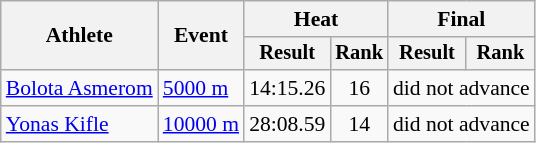<table class=wikitable style="font-size:90%">
<tr>
<th rowspan="2">Athlete</th>
<th rowspan="2">Event</th>
<th colspan="2">Heat</th>
<th colspan="2">Final</th>
</tr>
<tr style="font-size:95%">
<th>Result</th>
<th>Rank</th>
<th>Result</th>
<th>Rank</th>
</tr>
<tr align=center>
<td align=left><a href='#'>Bolota Asmerom</a></td>
<td align=left><a href='#'>5000 m</a></td>
<td>14:15.26</td>
<td>16</td>
<td colspan=2>did not advance</td>
</tr>
<tr align=center>
<td align=left><a href='#'>Yonas Kifle</a></td>
<td align=left><a href='#'>10000 m</a></td>
<td>28:08.59</td>
<td>14</td>
<td colspan=2>did not advance</td>
</tr>
</table>
